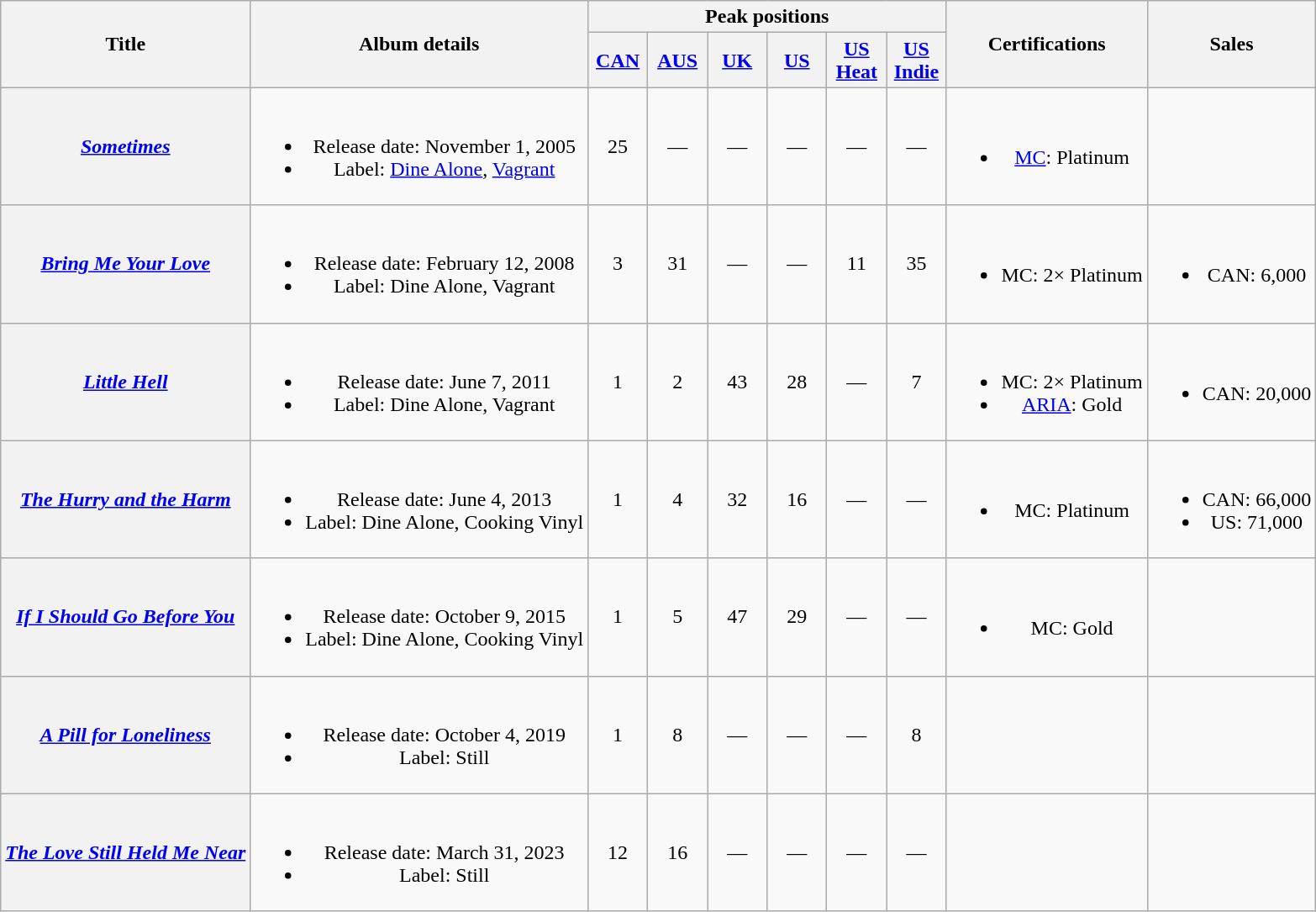<table class="wikitable plainrowheaders" style="text-align:center;">
<tr>
<th rowspan="2">Title</th>
<th rowspan="2">Album details</th>
<th colspan="6">Peak positions</th>
<th rowspan="2">Certifications</th>
<th rowspan="2">Sales</th>
</tr>
<tr>
<th style="width:40px;"><a href='#'>CAN</a><br></th>
<th style="width:40px;"><a href='#'>AUS</a><br></th>
<th style="width:40px;"><a href='#'>UK</a><br></th>
<th style="width:40px;"><a href='#'>US</a><br></th>
<th style="width:40px;"><a href='#'>US<br>Heat</a><br></th>
<th style="width:40px;"><a href='#'>US<br>Indie</a><br></th>
</tr>
<tr>
<th scope="row"><em><a href='#'>Sometimes</a></em></th>
<td><br><ul><li>Release date: November 1, 2005</li><li>Label: <a href='#'>Dine Alone</a>, <a href='#'>Vagrant</a></li></ul></td>
<td>25</td>
<td>—</td>
<td>—</td>
<td>—</td>
<td>—</td>
<td>—</td>
<td><br><ul><li><a href='#'>MC</a>: Platinum</li></ul></td>
<td></td>
</tr>
<tr>
<th scope="row"><em><a href='#'>Bring Me Your Love</a></em></th>
<td><br><ul><li>Release date: February 12, 2008</li><li>Label: Dine Alone, Vagrant</li></ul></td>
<td>3</td>
<td>31</td>
<td>—</td>
<td>—</td>
<td>11</td>
<td>35</td>
<td><br><ul><li>MC: 2× Platinum</li></ul></td>
<td><br><ul><li>CAN: 6,000</li></ul></td>
</tr>
<tr>
<th scope="row"><em><a href='#'>Little Hell</a></em></th>
<td><br><ul><li>Release date: June 7, 2011</li><li>Label: Dine Alone, Vagrant</li></ul></td>
<td>1</td>
<td>2</td>
<td>43</td>
<td>28</td>
<td>—</td>
<td>7</td>
<td><br><ul><li>MC: 2× Platinum</li><li><a href='#'>ARIA</a>: Gold</li></ul></td>
<td><br><ul><li>CAN: 20,000</li></ul></td>
</tr>
<tr>
<th scope="row"><em><a href='#'>The Hurry and the Harm</a></em></th>
<td><br><ul><li>Release date: June 4, 2013</li><li>Label: Dine Alone, Cooking Vinyl</li></ul></td>
<td>1</td>
<td>4</td>
<td>32</td>
<td>16</td>
<td>—</td>
<td>—</td>
<td><br><ul><li>MC: Platinum</li></ul></td>
<td><br><ul><li>CAN: 66,000</li><li>US: 71,000</li></ul></td>
</tr>
<tr>
<th scope="row"><em><a href='#'>If I Should Go Before You</a></em></th>
<td><br><ul><li>Release date: October 9, 2015</li><li>Label: Dine Alone, Cooking Vinyl</li></ul></td>
<td>1</td>
<td>5</td>
<td>47</td>
<td>29</td>
<td>—</td>
<td>—</td>
<td><br><ul><li>MC: Gold</li></ul></td>
<td></td>
</tr>
<tr>
<th scope="row"><em><a href='#'>A Pill for Loneliness</a></em></th>
<td><br><ul><li>Release date: October 4, 2019</li><li>Label: Still</li></ul></td>
<td>1</td>
<td>8</td>
<td>—</td>
<td>—</td>
<td>—</td>
<td>8</td>
<td></td>
<td></td>
</tr>
<tr>
<th scope="row"><em><a href='#'>The Love Still Held Me Near</a></em></th>
<td><br><ul><li>Release date: March 31, 2023</li><li>Label: Still</li></ul></td>
<td>12</td>
<td>16<br></td>
<td>—</td>
<td>—</td>
<td>—</td>
<td>—</td>
<td></td>
<td></td>
</tr>
</table>
